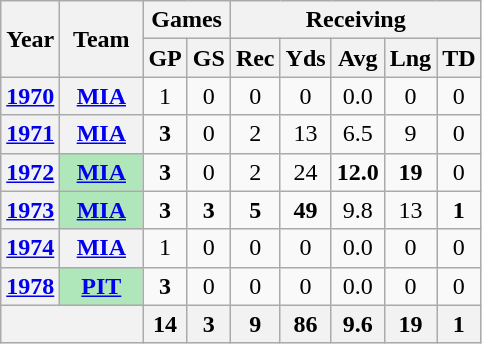<table class="wikitable" style="text-align:center">
<tr>
<th rowspan="2">Year</th>
<th rowspan="2">Team</th>
<th colspan="2">Games</th>
<th colspan="5">Receiving</th>
</tr>
<tr>
<th>GP</th>
<th>GS</th>
<th>Rec</th>
<th>Yds</th>
<th>Avg</th>
<th>Lng</th>
<th>TD</th>
</tr>
<tr>
<th><a href='#'>1970</a></th>
<th><a href='#'>MIA</a></th>
<td>1</td>
<td>0</td>
<td>0</td>
<td>0</td>
<td>0.0</td>
<td>0</td>
<td>0</td>
</tr>
<tr>
<th><a href='#'>1971</a></th>
<th><a href='#'>MIA</a></th>
<td><strong>3</strong></td>
<td>0</td>
<td>2</td>
<td>13</td>
<td>6.5</td>
<td>9</td>
<td>0</td>
</tr>
<tr>
<th><a href='#'>1972</a></th>
<th style="background:#afe6ba; width:3em;"><a href='#'>MIA</a></th>
<td><strong>3</strong></td>
<td>0</td>
<td>2</td>
<td>24</td>
<td><strong>12.0</strong></td>
<td><strong>19</strong></td>
<td>0</td>
</tr>
<tr>
<th><a href='#'>1973</a></th>
<th style="background:#afe6ba; width:3em;"><a href='#'>MIA</a></th>
<td><strong>3</strong></td>
<td><strong>3</strong></td>
<td><strong>5</strong></td>
<td><strong>49</strong></td>
<td>9.8</td>
<td>13</td>
<td><strong>1</strong></td>
</tr>
<tr>
<th><a href='#'>1974</a></th>
<th><a href='#'>MIA</a></th>
<td>1</td>
<td>0</td>
<td>0</td>
<td>0</td>
<td>0.0</td>
<td>0</td>
<td>0</td>
</tr>
<tr>
<th><a href='#'>1978</a></th>
<th style="background:#afe6ba; width:3em;"><a href='#'>PIT</a></th>
<td><strong>3</strong></td>
<td>0</td>
<td>0</td>
<td>0</td>
<td>0.0</td>
<td>0</td>
<td>0</td>
</tr>
<tr>
<th colspan="2"></th>
<th>14</th>
<th>3</th>
<th>9</th>
<th>86</th>
<th>9.6</th>
<th>19</th>
<th>1</th>
</tr>
</table>
